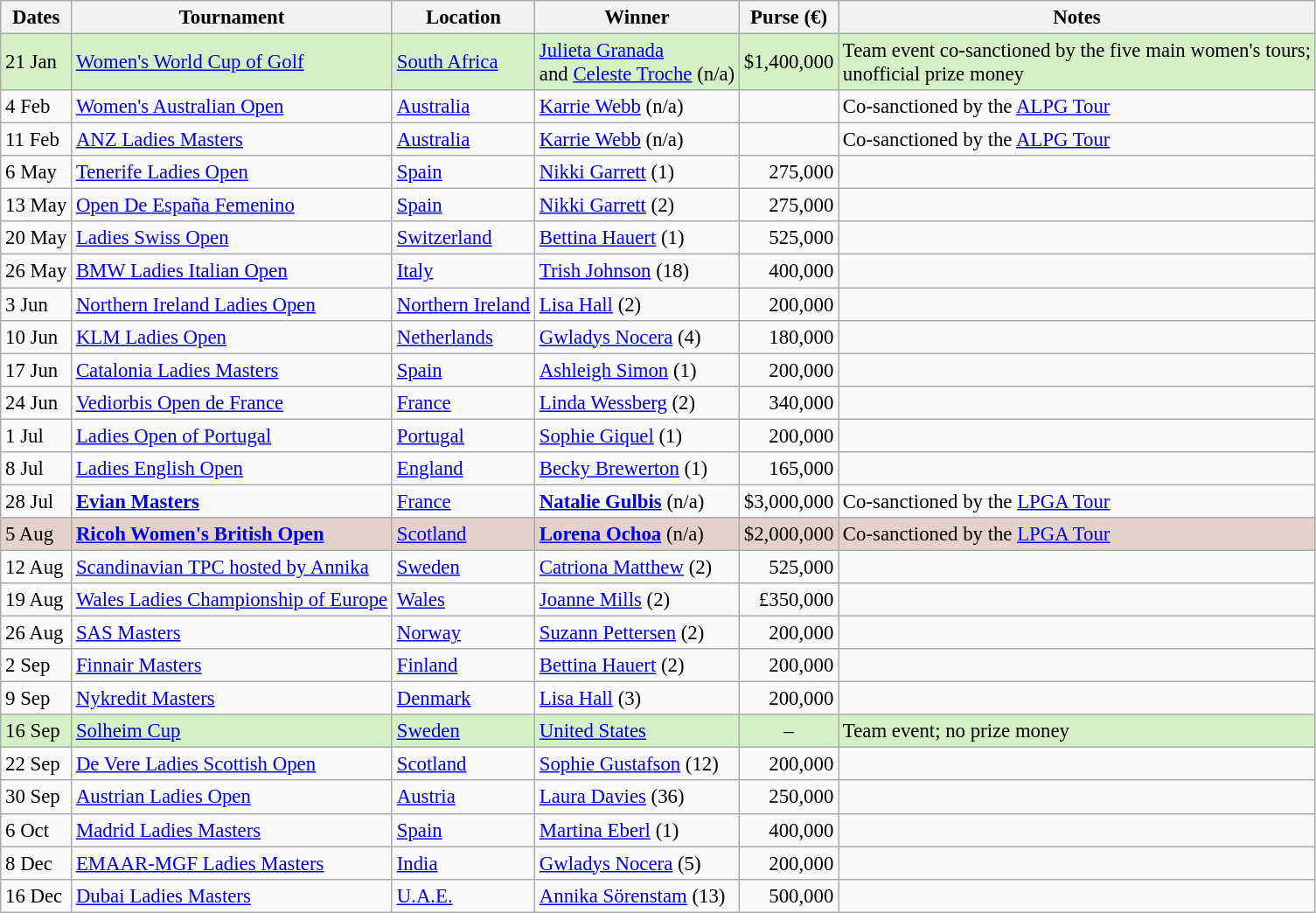<table class="wikitable sortable" style="font-size:95%">
<tr>
<th>Dates</th>
<th>Tournament</th>
<th>Location</th>
<th>Winner</th>
<th>Purse (€)</th>
<th>Notes</th>
</tr>
<tr style="background:#D4F1C5;">
<td>21 Jan</td>
<td><a href='#'>Women's World Cup of Golf</a></td>
<td><a href='#'>South Africa</a></td>
<td> <a href='#'>Julieta Granada</a><br>and <a href='#'>Celeste Troche</a> (n/a)</td>
<td align=right>$1,400,000</td>
<td>Team event co-sanctioned by the five main women's tours;<br>unofficial prize money</td>
</tr>
<tr>
<td>4 Feb</td>
<td><a href='#'>Women's Australian Open</a></td>
<td><a href='#'>Australia</a></td>
<td> <a href='#'>Karrie Webb</a> (n/a)</td>
<td align=right></td>
<td>Co-sanctioned by the <a href='#'>ALPG Tour</a></td>
</tr>
<tr>
<td>11 Feb</td>
<td><a href='#'>ANZ Ladies Masters</a></td>
<td><a href='#'>Australia</a></td>
<td> <a href='#'>Karrie Webb</a> (n/a)</td>
<td align=right></td>
<td>Co-sanctioned by the <a href='#'>ALPG Tour</a></td>
</tr>
<tr>
<td>6 May</td>
<td><a href='#'>Tenerife Ladies Open</a></td>
<td><a href='#'>Spain</a></td>
<td> <a href='#'>Nikki Garrett</a> (1)</td>
<td align=right>275,000</td>
<td></td>
</tr>
<tr>
<td>13 May</td>
<td><a href='#'>Open De España Femenino</a></td>
<td><a href='#'>Spain</a></td>
<td> <a href='#'>Nikki Garrett</a> (2)</td>
<td align=right>275,000</td>
<td></td>
</tr>
<tr>
<td>20 May</td>
<td><a href='#'>Ladies Swiss Open</a></td>
<td><a href='#'>Switzerland</a></td>
<td> <a href='#'>Bettina Hauert</a> (1)</td>
<td align=right>525,000</td>
<td></td>
</tr>
<tr>
<td>26 May</td>
<td><a href='#'>BMW Ladies Italian Open</a></td>
<td><a href='#'>Italy</a></td>
<td> <a href='#'>Trish Johnson</a> (18)</td>
<td align=right>400,000</td>
<td></td>
</tr>
<tr>
<td>3 Jun</td>
<td><a href='#'>Northern Ireland Ladies Open</a></td>
<td><a href='#'>Northern Ireland</a></td>
<td> <a href='#'>Lisa Hall</a> (2)</td>
<td align=right>200,000</td>
<td></td>
</tr>
<tr>
<td>10 Jun</td>
<td><a href='#'>KLM Ladies Open</a></td>
<td><a href='#'>Netherlands</a></td>
<td> <a href='#'>Gwladys Nocera</a> (4)</td>
<td align=right>180,000</td>
<td></td>
</tr>
<tr>
<td>17 Jun</td>
<td><a href='#'>Catalonia Ladies Masters</a></td>
<td><a href='#'>Spain</a></td>
<td> <a href='#'>Ashleigh Simon</a> (1)</td>
<td align=right>200,000</td>
<td></td>
</tr>
<tr>
<td>24 Jun</td>
<td><a href='#'>Vediorbis Open de France</a></td>
<td><a href='#'>France</a></td>
<td> <a href='#'>Linda Wessberg</a> (2)</td>
<td align=right>340,000</td>
<td></td>
</tr>
<tr>
<td>1 Jul</td>
<td><a href='#'>Ladies Open of Portugal</a></td>
<td><a href='#'>Portugal</a></td>
<td> <a href='#'>Sophie Giquel</a> (1)</td>
<td align=right>200,000</td>
<td></td>
</tr>
<tr>
<td>8 Jul</td>
<td><a href='#'>Ladies English Open</a></td>
<td><a href='#'>England</a></td>
<td> <a href='#'>Becky Brewerton</a> (1)</td>
<td align=right>165,000</td>
<td></td>
</tr>
<tr>
<td>28 Jul</td>
<td><strong><a href='#'>Evian Masters</a></strong></td>
<td><a href='#'>France</a></td>
<td> <strong><a href='#'>Natalie Gulbis</a></strong> (n/a)</td>
<td align=right>$3,000,000</td>
<td>Co-sanctioned by the <a href='#'>LPGA Tour</a></td>
</tr>
<tr style="background:#e5d1cb;">
<td>5 Aug</td>
<td><strong><a href='#'>Ricoh Women's British Open</a></strong></td>
<td><a href='#'>Scotland</a></td>
<td> <strong><a href='#'>Lorena Ochoa</a></strong> (n/a)</td>
<td align=right>$2,000,000</td>
<td>Co-sanctioned by the <a href='#'>LPGA Tour</a></td>
</tr>
<tr>
<td>12 Aug</td>
<td><a href='#'>Scandinavian TPC hosted by Annika</a></td>
<td><a href='#'>Sweden</a></td>
<td> <a href='#'>Catriona Matthew</a> (2)</td>
<td align=right>525,000</td>
<td></td>
</tr>
<tr>
<td>19 Aug</td>
<td><a href='#'>Wales Ladies Championship of Europe</a></td>
<td><a href='#'>Wales</a></td>
<td> <a href='#'>Joanne Mills</a> (2)</td>
<td align=right>£350,000</td>
<td></td>
</tr>
<tr>
<td>26 Aug</td>
<td><a href='#'>SAS Masters</a></td>
<td><a href='#'>Norway</a></td>
<td> <a href='#'>Suzann Pettersen</a> (2)</td>
<td align=right>200,000</td>
<td></td>
</tr>
<tr>
<td>2 Sep</td>
<td><a href='#'>Finnair Masters</a></td>
<td><a href='#'>Finland</a></td>
<td> <a href='#'>Bettina Hauert</a> (2)</td>
<td align=right>200,000</td>
<td></td>
</tr>
<tr>
<td>9 Sep</td>
<td><a href='#'>Nykredit Masters</a></td>
<td><a href='#'>Denmark</a></td>
<td> <a href='#'>Lisa Hall</a> (3)</td>
<td align=right>200,000</td>
<td></td>
</tr>
<tr style="background:#D4F1C5;">
<td>16 Sep</td>
<td><a href='#'>Solheim Cup</a></td>
<td><a href='#'>Sweden</a></td>
<td> <a href='#'>United States</a></td>
<td align=center>–</td>
<td>Team event; no prize money</td>
</tr>
<tr>
<td>22 Sep</td>
<td><a href='#'>De Vere Ladies Scottish Open</a></td>
<td><a href='#'>Scotland</a></td>
<td> <a href='#'>Sophie Gustafson</a> (12)</td>
<td align=right>200,000</td>
<td></td>
</tr>
<tr>
<td>30 Sep</td>
<td><a href='#'>Austrian Ladies Open</a></td>
<td><a href='#'>Austria</a></td>
<td> <a href='#'>Laura Davies</a> (36)</td>
<td align=right>250,000</td>
<td></td>
</tr>
<tr>
<td>6 Oct</td>
<td><a href='#'>Madrid Ladies Masters</a></td>
<td><a href='#'>Spain</a></td>
<td> <a href='#'>Martina Eberl</a> (1)</td>
<td align=right>400,000</td>
<td></td>
</tr>
<tr>
<td>8 Dec</td>
<td><a href='#'>EMAAR-MGF Ladies Masters</a></td>
<td><a href='#'>India</a></td>
<td> <a href='#'>Gwladys Nocera</a> (5)</td>
<td align=right>200,000</td>
<td></td>
</tr>
<tr>
<td>16 Dec</td>
<td><a href='#'>Dubai Ladies Masters</a></td>
<td><a href='#'>U.A.E.</a></td>
<td> <a href='#'>Annika Sörenstam</a> (13)</td>
<td align=right>500,000</td>
<td></td>
</tr>
</table>
